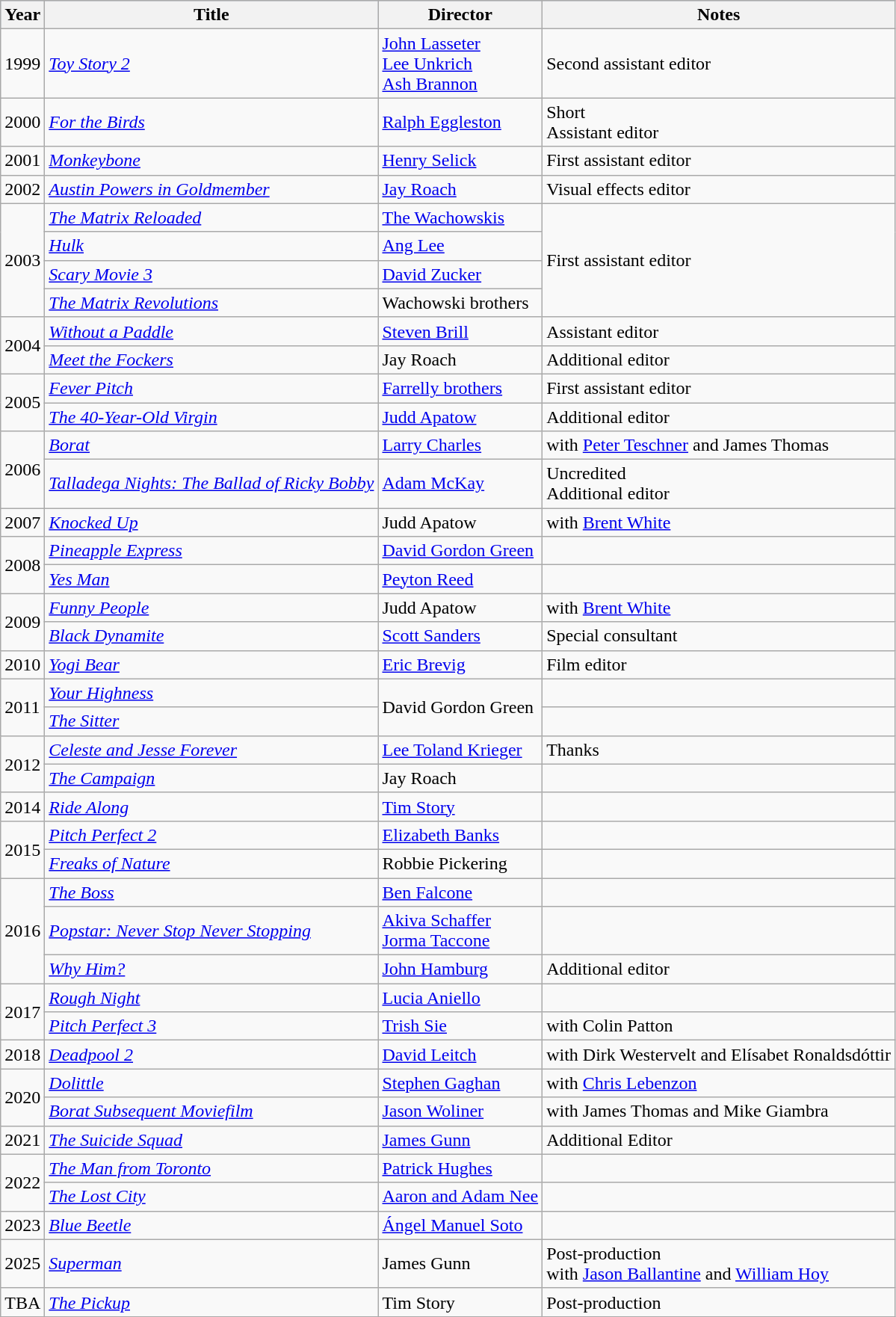<table class="wikitable">
<tr style="background:#b0c4de; text-align:center;">
<th>Year</th>
<th>Title</th>
<th>Director</th>
<th>Notes</th>
</tr>
<tr>
<td>1999</td>
<td><em><a href='#'>Toy Story 2</a></em></td>
<td><a href='#'>John Lasseter</a><br><a href='#'>Lee Unkrich</a><br><a href='#'>Ash Brannon</a></td>
<td>Second assistant editor</td>
</tr>
<tr>
<td>2000</td>
<td><em><a href='#'>For the Birds</a></em></td>
<td><a href='#'>Ralph Eggleston</a></td>
<td>Short<br>Assistant editor</td>
</tr>
<tr>
<td>2001</td>
<td><em><a href='#'>Monkeybone</a></em></td>
<td><a href='#'>Henry Selick</a></td>
<td>First assistant editor</td>
</tr>
<tr>
<td>2002</td>
<td><em><a href='#'>Austin Powers in Goldmember</a></em></td>
<td><a href='#'>Jay Roach</a></td>
<td>Visual effects editor</td>
</tr>
<tr>
<td rowspan="4">2003</td>
<td><em><a href='#'>The Matrix Reloaded</a></em></td>
<td><a href='#'>The Wachowskis</a></td>
<td rowspan="4">First assistant editor</td>
</tr>
<tr>
<td><em><a href='#'>Hulk</a></em></td>
<td><a href='#'>Ang Lee</a></td>
</tr>
<tr>
<td><em><a href='#'>Scary Movie 3</a></em></td>
<td><a href='#'>David Zucker</a></td>
</tr>
<tr>
<td><em><a href='#'>The Matrix Revolutions</a></em></td>
<td>Wachowski brothers</td>
</tr>
<tr>
<td rowspan="2">2004</td>
<td><em><a href='#'>Without a Paddle</a></em></td>
<td><a href='#'>Steven Brill</a></td>
<td>Assistant editor</td>
</tr>
<tr>
<td><em><a href='#'>Meet the Fockers</a></em></td>
<td>Jay Roach</td>
<td>Additional editor</td>
</tr>
<tr>
<td rowspan="2">2005</td>
<td><em><a href='#'>Fever Pitch</a></em></td>
<td><a href='#'>Farrelly brothers</a></td>
<td>First assistant editor</td>
</tr>
<tr>
<td><em><a href='#'>The 40-Year-Old Virgin</a></em></td>
<td><a href='#'>Judd Apatow</a></td>
<td>Additional editor</td>
</tr>
<tr>
<td rowspan="2">2006</td>
<td><em><a href='#'>Borat</a></em></td>
<td><a href='#'>Larry Charles</a></td>
<td>with <a href='#'>Peter Teschner</a> and James Thomas</td>
</tr>
<tr>
<td><em><a href='#'>Talladega Nights: The Ballad of Ricky Bobby</a></em></td>
<td><a href='#'>Adam McKay</a></td>
<td>Uncredited<br>Additional editor</td>
</tr>
<tr>
<td>2007</td>
<td><em><a href='#'>Knocked Up</a></em></td>
<td>Judd Apatow</td>
<td>with <a href='#'>Brent White</a></td>
</tr>
<tr>
<td rowspan="2">2008</td>
<td><em><a href='#'>Pineapple Express</a></em></td>
<td><a href='#'>David Gordon Green</a></td>
<td></td>
</tr>
<tr>
<td><em><a href='#'>Yes Man</a></em></td>
<td><a href='#'>Peyton Reed</a></td>
<td></td>
</tr>
<tr>
<td rowspan="2">2009</td>
<td><em><a href='#'>Funny People</a></em></td>
<td>Judd Apatow</td>
<td>with <a href='#'>Brent White</a></td>
</tr>
<tr>
<td><em><a href='#'>Black Dynamite</a></em></td>
<td><a href='#'>Scott Sanders</a></td>
<td>Special consultant</td>
</tr>
<tr>
<td>2010</td>
<td><em><a href='#'>Yogi Bear</a></em></td>
<td><a href='#'>Eric Brevig</a></td>
<td>Film editor</td>
</tr>
<tr>
<td rowspan="2">2011</td>
<td><em><a href='#'>Your Highness</a></em></td>
<td rowspan="2">David Gordon Green</td>
<td></td>
</tr>
<tr>
<td><em><a href='#'>The Sitter</a></em></td>
<td></td>
</tr>
<tr>
<td rowspan="2">2012</td>
<td><em><a href='#'>Celeste and Jesse Forever</a></em></td>
<td><a href='#'>Lee Toland Krieger</a></td>
<td>Thanks</td>
</tr>
<tr>
<td><em><a href='#'>The Campaign</a></em></td>
<td>Jay Roach</td>
<td></td>
</tr>
<tr>
<td>2014</td>
<td><em><a href='#'>Ride Along</a></em></td>
<td><a href='#'>Tim Story</a></td>
<td></td>
</tr>
<tr>
<td rowspan="2">2015</td>
<td><em><a href='#'>Pitch Perfect 2</a></em></td>
<td><a href='#'>Elizabeth Banks</a></td>
<td></td>
</tr>
<tr>
<td><em><a href='#'>Freaks of Nature</a></em></td>
<td>Robbie Pickering</td>
<td></td>
</tr>
<tr>
<td rowspan="3">2016</td>
<td><em><a href='#'>The Boss</a></em></td>
<td><a href='#'>Ben Falcone</a></td>
<td></td>
</tr>
<tr>
<td><em><a href='#'>Popstar: Never Stop Never Stopping</a></em></td>
<td><a href='#'>Akiva Schaffer</a><br><a href='#'>Jorma Taccone</a></td>
<td></td>
</tr>
<tr>
<td><em><a href='#'>Why Him?</a></em></td>
<td><a href='#'>John Hamburg</a></td>
<td>Additional editor</td>
</tr>
<tr>
<td rowspan="2">2017</td>
<td><em><a href='#'>Rough Night</a></em></td>
<td><a href='#'>Lucia Aniello</a></td>
<td></td>
</tr>
<tr>
<td><em><a href='#'>Pitch Perfect 3</a></em></td>
<td><a href='#'>Trish Sie</a></td>
<td>with Colin Patton</td>
</tr>
<tr>
<td>2018</td>
<td><em><a href='#'>Deadpool 2</a></em></td>
<td><a href='#'>David Leitch</a></td>
<td>with Dirk Westervelt and Elísabet Ronaldsdóttir</td>
</tr>
<tr>
<td rowspan="2">2020</td>
<td><em><a href='#'>Dolittle</a></em></td>
<td><a href='#'>Stephen Gaghan</a></td>
<td>with <a href='#'>Chris Lebenzon</a></td>
</tr>
<tr>
<td><em><a href='#'>Borat Subsequent Moviefilm</a></em></td>
<td><a href='#'>Jason Woliner</a></td>
<td>with James Thomas and Mike Giambra</td>
</tr>
<tr>
<td>2021</td>
<td><em><a href='#'>The Suicide Squad</a></em></td>
<td><a href='#'>James Gunn</a></td>
<td>Additional Editor</td>
</tr>
<tr>
<td rowspan="2">2022</td>
<td><em><a href='#'>The Man from Toronto</a></em></td>
<td><a href='#'>Patrick Hughes</a></td>
<td></td>
</tr>
<tr>
<td><em><a href='#'>The Lost City</a></em></td>
<td><a href='#'>Aaron and Adam Nee</a></td>
<td></td>
</tr>
<tr>
<td>2023</td>
<td><em><a href='#'>Blue Beetle</a></em></td>
<td><a href='#'>Ángel Manuel Soto</a></td>
<td></td>
</tr>
<tr>
<td>2025</td>
<td><em><a href='#'>Superman</a></em></td>
<td>James Gunn</td>
<td rowspan="1">Post-production<br>with <a href='#'>Jason Ballantine</a> and <a href='#'>William Hoy</a></td>
</tr>
<tr>
<td>TBA</td>
<td><em><a href='#'>The Pickup</a></em></td>
<td>Tim Story</td>
<td>Post-production</td>
</tr>
</table>
